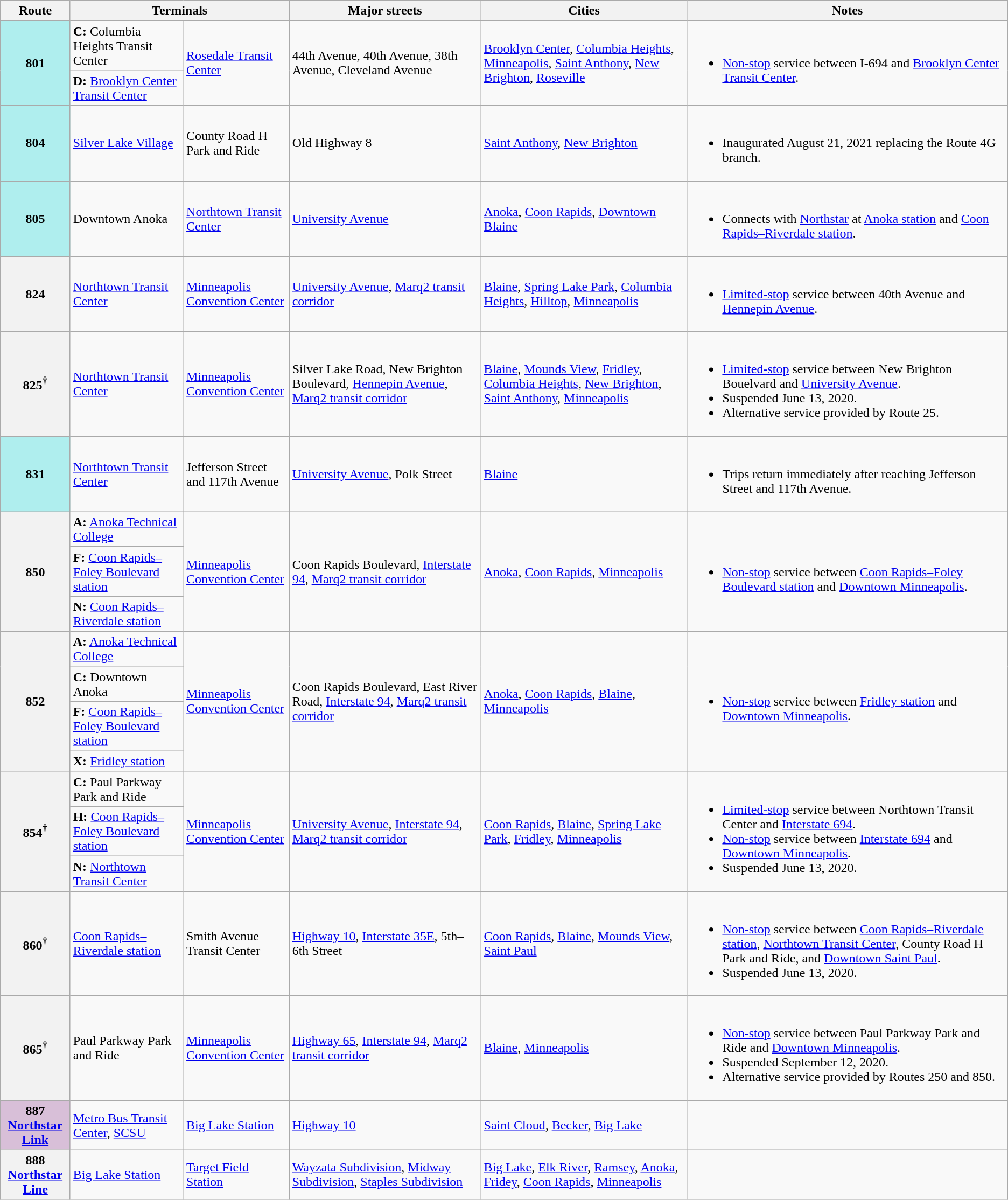<table class=wikitable>
<tr>
<th>Route</th>
<th colspan=2>Terminals</th>
<th>Major streets</th>
<th>Cities</th>
<th>Notes</th>
</tr>
<tr>
<th style="background-color:PaleTurquoise" rowspan=2>801</th>
<td><strong>C:</strong> Columbia Heights Transit Center</td>
<td rowspan=2><a href='#'>Rosedale Transit Center</a></td>
<td rowspan=2>44th Avenue, 40th Avenue, 38th Avenue, Cleveland Avenue</td>
<td rowspan=2><a href='#'>Brooklyn Center</a>, <a href='#'>Columbia Heights</a>, <a href='#'>Minneapolis</a>, <a href='#'>Saint Anthony</a>, <a href='#'>New Brighton</a>, <a href='#'>Roseville</a></td>
<td rowspan=2><br><ul><li><a href='#'>Non-stop</a> service between I-694 and <a href='#'>Brooklyn Center Transit Center</a>.</li></ul></td>
</tr>
<tr>
<td><strong>D:</strong> <a href='#'>Brooklyn Center Transit Center</a></td>
</tr>
<tr>
<th style="background-color:PaleTurquoise">804</th>
<td><a href='#'>Silver Lake Village</a></td>
<td>County Road H Park and Ride</td>
<td>Old Highway 8</td>
<td><a href='#'>Saint Anthony</a>, <a href='#'>New Brighton</a></td>
<td><br><ul><li>Inaugurated August 21, 2021 replacing the Route 4G branch.</li></ul></td>
</tr>
<tr>
<th style="background-color:PaleTurquoise">805</th>
<td>Downtown Anoka</td>
<td><a href='#'>Northtown Transit Center</a></td>
<td><a href='#'>University Avenue</a></td>
<td><a href='#'>Anoka</a>, <a href='#'>Coon Rapids</a>, <a href='#'>Downtown Blaine</a></td>
<td><br><ul><li>Connects with <a href='#'>Northstar</a> at <a href='#'>Anoka station</a> and <a href='#'>Coon Rapids–Riverdale station</a>.</li></ul></td>
</tr>
<tr>
<th>824</th>
<td><a href='#'>Northtown Transit Center</a></td>
<td><a href='#'>Minneapolis Convention Center</a></td>
<td><a href='#'>University Avenue</a>, <a href='#'>Marq2 transit corridor</a></td>
<td><a href='#'>Blaine</a>, <a href='#'>Spring Lake Park</a>, <a href='#'>Columbia Heights</a>, <a href='#'>Hilltop</a>, <a href='#'>Minneapolis</a></td>
<td><br><ul><li><a href='#'>Limited-stop</a> service between 40th Avenue and <a href='#'>Hennepin Avenue</a>.</li></ul></td>
</tr>
<tr>
<th>825<sup>†</sup></th>
<td><a href='#'>Northtown Transit Center</a></td>
<td><a href='#'>Minneapolis Convention Center</a></td>
<td>Silver Lake Road, New Brighton Boulevard, <a href='#'>Hennepin Avenue</a>, <a href='#'>Marq2 transit corridor</a></td>
<td><a href='#'>Blaine</a>, <a href='#'>Mounds View</a>, <a href='#'>Fridley</a>, <a href='#'>Columbia Heights</a>, <a href='#'>New Brighton</a>, <a href='#'>Saint Anthony</a>, <a href='#'>Minneapolis</a></td>
<td><br><ul><li><a href='#'>Limited-stop</a> service between New Brighton Bouelvard and <a href='#'>University Avenue</a>.</li><li>Suspended June 13, 2020.</li><li>Alternative service provided by Route 25.</li></ul></td>
</tr>
<tr>
<th style="background-color:PaleTurquoise">831</th>
<td><a href='#'>Northtown Transit Center</a></td>
<td>Jefferson Street and 117th Avenue</td>
<td><a href='#'>University Avenue</a>, Polk Street</td>
<td><a href='#'>Blaine</a></td>
<td><br><ul><li>Trips return immediately after reaching Jefferson Street and 117th Avenue.</li></ul></td>
</tr>
<tr>
<th rowspan=3>850</th>
<td><strong>A:</strong> <a href='#'>Anoka Technical College</a></td>
<td rowspan=3><a href='#'>Minneapolis Convention Center</a></td>
<td rowspan=3>Coon Rapids Boulevard, <a href='#'>Interstate 94</a>, <a href='#'>Marq2 transit corridor</a></td>
<td rowspan=3><a href='#'>Anoka</a>, <a href='#'>Coon Rapids</a>, <a href='#'>Minneapolis</a></td>
<td rowspan=3><br><ul><li><a href='#'>Non-stop</a> service between <a href='#'>Coon Rapids–Foley Boulevard station</a> and <a href='#'>Downtown Minneapolis</a>.</li></ul></td>
</tr>
<tr>
<td><strong>F:</strong> <a href='#'>Coon Rapids–Foley Boulevard station</a></td>
</tr>
<tr>
<td><strong>N:</strong> <a href='#'>Coon Rapids–Riverdale station</a></td>
</tr>
<tr>
<th rowspan=4>852</th>
<td><strong>A:</strong> <a href='#'>Anoka Technical College</a></td>
<td rowspan=4><a href='#'>Minneapolis Convention Center</a></td>
<td rowspan=4>Coon Rapids Boulevard, East River Road, <a href='#'>Interstate 94</a>, <a href='#'>Marq2 transit corridor</a></td>
<td rowspan=4><a href='#'>Anoka</a>, <a href='#'>Coon Rapids</a>, <a href='#'>Blaine</a>, <a href='#'>Minneapolis</a></td>
<td rowspan=4><br><ul><li><a href='#'>Non-stop</a> service between <a href='#'>Fridley station</a> and <a href='#'>Downtown Minneapolis</a>.</li></ul></td>
</tr>
<tr>
<td><strong>C:</strong> Downtown Anoka</td>
</tr>
<tr>
<td><strong>F:</strong> <a href='#'>Coon Rapids–Foley Boulevard station</a></td>
</tr>
<tr>
<td><strong>X:</strong> <a href='#'>Fridley station</a></td>
</tr>
<tr>
<th rowspan=3>854<sup>†</sup></th>
<td><strong>C:</strong> Paul Parkway Park and Ride</td>
<td rowspan=3><a href='#'>Minneapolis Convention Center</a></td>
<td rowspan=3><a href='#'>University Avenue</a>, <a href='#'>Interstate 94</a>, <a href='#'>Marq2 transit corridor</a></td>
<td rowspan=3><a href='#'>Coon Rapids</a>, <a href='#'>Blaine</a>, <a href='#'>Spring Lake Park</a>, <a href='#'>Fridley</a>, <a href='#'>Minneapolis</a></td>
<td rowspan=3><br><ul><li><a href='#'>Limited-stop</a> service between Northtown Transit Center and <a href='#'>Interstate 694</a>.</li><li><a href='#'>Non-stop</a> service between <a href='#'>Interstate 694</a> and <a href='#'>Downtown Minneapolis</a>.</li><li>Suspended June 13, 2020.</li></ul></td>
</tr>
<tr>
<td><strong>H:</strong> <a href='#'>Coon Rapids–Foley Boulevard station</a></td>
</tr>
<tr>
<td><strong>N:</strong> <a href='#'>Northtown Transit Center</a></td>
</tr>
<tr>
<th>860<sup>†</sup></th>
<td><a href='#'>Coon Rapids–Riverdale station</a></td>
<td>Smith Avenue Transit Center</td>
<td><a href='#'>Highway 10</a>, <a href='#'>Interstate 35E</a>, 5th–6th Street</td>
<td><a href='#'>Coon Rapids</a>, <a href='#'>Blaine</a>, <a href='#'>Mounds View</a>, <a href='#'>Saint Paul</a></td>
<td><br><ul><li><a href='#'>Non-stop</a> service between <a href='#'>Coon Rapids–Riverdale station</a>, <a href='#'>Northtown Transit Center</a>, County Road H Park and Ride, and <a href='#'>Downtown Saint Paul</a>.</li><li>Suspended June 13, 2020.</li></ul></td>
</tr>
<tr>
<th>865<sup>†</sup></th>
<td>Paul Parkway Park and Ride</td>
<td><a href='#'>Minneapolis Convention Center</a></td>
<td><a href='#'>Highway 65</a>, <a href='#'>Interstate 94</a>, <a href='#'>Marq2 transit corridor</a></td>
<td><a href='#'>Blaine</a>, <a href='#'>Minneapolis</a></td>
<td><br><ul><li><a href='#'>Non-stop</a> service between Paul Parkway Park and Ride and <a href='#'>Downtown Minneapolis</a>.</li><li>Suspended September 12, 2020.</li><li>Alternative service provided by Routes 250 and 850.</li></ul></td>
</tr>
<tr>
<th style="background-color:Thistle">887<br><a href='#'>Northstar Link</a></th>
<td><a href='#'>Metro Bus Transit Center</a>, <a href='#'>SCSU</a></td>
<td><a href='#'>Big Lake Station</a></td>
<td><a href='#'>Highway 10</a></td>
<td><a href='#'>Saint Cloud</a>, <a href='#'>Becker</a>, <a href='#'>Big Lake</a></td>
<td></td>
</tr>
<tr>
<th>888<br><a href='#'>Northstar Line</a></th>
<td><a href='#'>Big Lake Station</a></td>
<td><a href='#'>Target Field Station</a></td>
<td><a href='#'>Wayzata Subdivision</a>, <a href='#'>Midway Subdivision</a>, <a href='#'>Staples Subdivision</a></td>
<td><a href='#'>Big Lake</a>, <a href='#'>Elk River</a>, <a href='#'>Ramsey</a>, <a href='#'>Anoka</a>, <a href='#'>Fridey</a>, <a href='#'>Coon Rapids</a>, <a href='#'>Minneapolis</a></td>
<td></td>
</tr>
</table>
